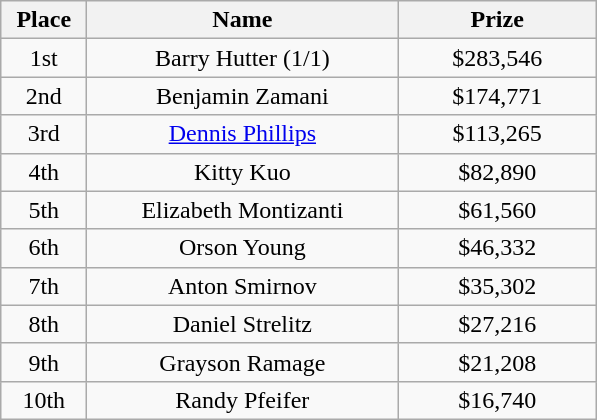<table class="wikitable">
<tr>
<th width="50">Place</th>
<th width="200">Name</th>
<th width="125">Prize</th>
</tr>
<tr>
<td align = "center">1st</td>
<td align = "center">Barry Hutter (1/1)</td>
<td align = "center">$283,546</td>
</tr>
<tr>
<td align = "center">2nd</td>
<td align = "center">Benjamin Zamani</td>
<td align = "center">$174,771</td>
</tr>
<tr>
<td align = "center">3rd</td>
<td align = "center"><a href='#'>Dennis Phillips</a></td>
<td align = "center">$113,265</td>
</tr>
<tr>
<td align = "center">4th</td>
<td align = "center">Kitty Kuo</td>
<td align = "center">$82,890</td>
</tr>
<tr>
<td align = "center">5th</td>
<td align = "center">Elizabeth Montizanti</td>
<td align = "center">$61,560</td>
</tr>
<tr>
<td align = "center">6th</td>
<td align = "center">Orson Young</td>
<td align = "center">$46,332</td>
</tr>
<tr>
<td align = "center">7th</td>
<td align = "center">Anton Smirnov</td>
<td align = "center">$35,302</td>
</tr>
<tr>
<td align = "center">8th</td>
<td align = "center">Daniel Strelitz</td>
<td align = "center">$27,216</td>
</tr>
<tr>
<td align = "center">9th</td>
<td align = "center">Grayson Ramage</td>
<td align = "center">$21,208</td>
</tr>
<tr>
<td align = "center">10th</td>
<td align = "center">Randy Pfeifer</td>
<td align = "center">$16,740</td>
</tr>
</table>
